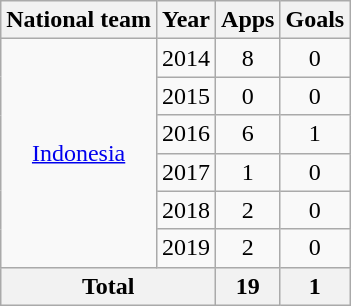<table class="wikitable" style="text-align:center">
<tr>
<th>National team</th>
<th>Year</th>
<th>Apps</th>
<th>Goals</th>
</tr>
<tr>
<td rowspan=6><a href='#'>Indonesia</a></td>
<td>2014</td>
<td>8</td>
<td>0</td>
</tr>
<tr>
<td>2015</td>
<td>0</td>
<td>0</td>
</tr>
<tr>
<td>2016</td>
<td>6</td>
<td>1</td>
</tr>
<tr>
<td>2017</td>
<td>1</td>
<td>0</td>
</tr>
<tr>
<td>2018</td>
<td>2</td>
<td>0</td>
</tr>
<tr>
<td>2019</td>
<td>2</td>
<td>0</td>
</tr>
<tr>
<th colspan=2>Total</th>
<th>19</th>
<th>1</th>
</tr>
</table>
